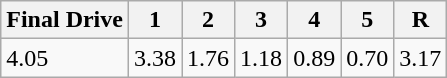<table class=wikitable>
<tr>
<th>Final Drive</th>
<th>1</th>
<th>2</th>
<th>3</th>
<th>4</th>
<th>5</th>
<th>R</th>
</tr>
<tr>
<td>4.05</td>
<td>3.38</td>
<td>1.76</td>
<td>1.18</td>
<td>0.89</td>
<td>0.70</td>
<td>3.17</td>
</tr>
</table>
